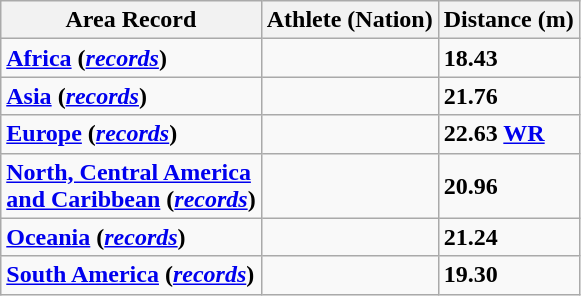<table class="wikitable">
<tr>
<th>Area Record</th>
<th>Athlete (Nation)</th>
<th>Distance (m)</th>
</tr>
<tr>
<td><strong><a href='#'>Africa</a> (<em><a href='#'>records</a></em>)</strong></td>
<td></td>
<td><strong>18.43</strong></td>
</tr>
<tr>
<td><strong><a href='#'>Asia</a> (<em><a href='#'>records</a></em>)</strong></td>
<td></td>
<td><strong>21.76</strong></td>
</tr>
<tr>
<td><strong><a href='#'>Europe</a> (<em><a href='#'>records</a></em>)</strong></td>
<td></td>
<td><strong>22.63 <a href='#'><abbr>WR</abbr></a></strong></td>
</tr>
<tr>
<td><strong><a href='#'>North, Central America</a></strong><br><strong><a href='#'>and Caribbean</a> (<em><a href='#'>records</a></em>)</strong></td>
<td></td>
<td><strong>20.96</strong></td>
</tr>
<tr>
<td><strong><a href='#'>Oceania</a> (<em><a href='#'>records</a></em>)</strong></td>
<td></td>
<td><strong>21.24</strong></td>
</tr>
<tr>
<td><strong><a href='#'>South America</a> (<em><a href='#'>records</a></em>)</strong></td>
<td></td>
<td><strong>19.30</strong></td>
</tr>
</table>
